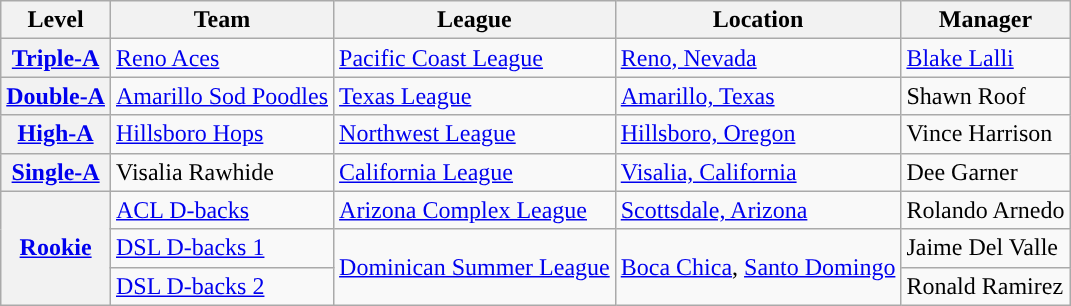<table class="wikitable plainrowheaders">
<tr>
<th scope="col" style="text-align:center; ">Level</th>
<th scope="col" style="text-align:center; ">Team</th>
<th scope="col" style="text-align:center; ">League</th>
<th scope="col" style="text-align:center; ">Location</th>
<th scope="col" style="text-align:center; ">Manager</th>
</tr>
<tr>
<th scope="row"><a href='#'>Triple-A</a></th>
<td><a href='#'>Reno Aces</a></td>
<td><a href='#'>Pacific Coast League</a></td>
<td><a href='#'>Reno, Nevada</a></td>
<td><a href='#'>Blake Lalli</a></td>
</tr>
<tr>
<th scope="row"><a href='#'>Double-A</a></th>
<td><a href='#'>Amarillo Sod Poodles</a></td>
<td><a href='#'>Texas League</a></td>
<td><a href='#'>Amarillo, Texas</a></td>
<td>Shawn Roof</td>
</tr>
<tr>
<th scope="row"><a href='#'>High-A</a></th>
<td><a href='#'>Hillsboro Hops</a></td>
<td><a href='#'>Northwest League</a></td>
<td><a href='#'>Hillsboro, Oregon</a></td>
<td>Vince Harrison</td>
</tr>
<tr>
<th scope="row"><a href='#'>Single-A</a></th>
<td>Visalia Rawhide</td>
<td><a href='#'>California League</a></td>
<td><a href='#'>Visalia, California</a></td>
<td>Dee Garner</td>
</tr>
<tr>
<th scope="row" rowspan=4><a href='#'>Rookie</a></th>
<td><a href='#'>ACL D-backs</a></td>
<td><a href='#'>Arizona Complex League</a></td>
<td><a href='#'>Scottsdale, Arizona</a></td>
<td>Rolando Arnedo</td>
</tr>
<tr>
<td><a href='#'>DSL D-backs 1</a></td>
<td rowspan=2><a href='#'>Dominican Summer League</a></td>
<td rowspan=2><a href='#'>Boca Chica</a>, <a href='#'>Santo Domingo</a></td>
<td>Jaime Del Valle</td>
</tr>
<tr>
<td><a href='#'>DSL D-backs 2</a></td>
<td>Ronald Ramirez</td>
</tr>
</table>
